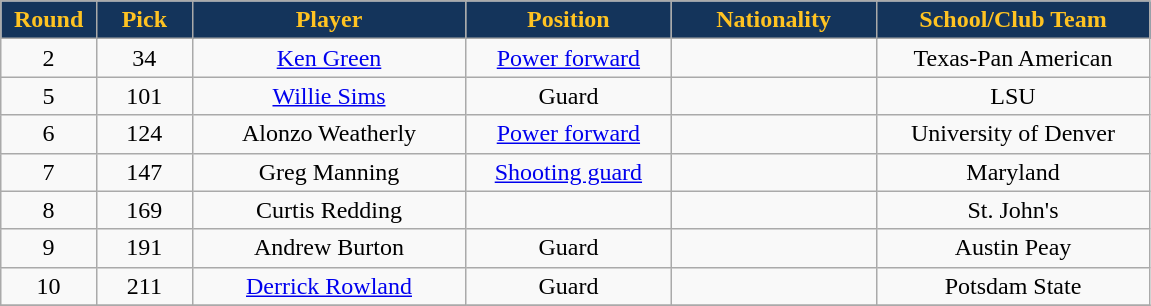<table class="wikitable sortable sortable">
<tr>
<th style="background:#14345B;color:#ffc322;" width="7%">Round</th>
<th style="background:#14345B;color:#ffc322;" width="7%">Pick</th>
<th style="background:#14345B;color:#ffc322;" width="20%">Player</th>
<th style="background:#14345B;color:#ffc322;" width="15%">Position</th>
<th style="background:#14345B;color:#ffc322;" width="15%">Nationality</th>
<th style="background:#14345B;color:#ffc322;" width="20%">School/Club Team</th>
</tr>
<tr style="text-align: center">
<td>2</td>
<td>34</td>
<td><a href='#'>Ken Green</a></td>
<td><a href='#'>Power forward</a></td>
<td></td>
<td>Texas-Pan American</td>
</tr>
<tr style="text-align: center">
<td>5</td>
<td>101</td>
<td><a href='#'>Willie Sims</a></td>
<td>Guard</td>
<td></td>
<td>LSU</td>
</tr>
<tr style="text-align: center">
<td>6</td>
<td>124</td>
<td>Alonzo Weatherly</td>
<td><a href='#'>Power forward</a></td>
<td></td>
<td>University of Denver</td>
</tr>
<tr style="text-align: center">
<td>7</td>
<td>147</td>
<td>Greg Manning</td>
<td><a href='#'>Shooting guard</a></td>
<td></td>
<td>Maryland</td>
</tr>
<tr style="text-align: center">
<td>8</td>
<td>169</td>
<td>Curtis Redding</td>
<td></td>
<td></td>
<td>St. John's</td>
</tr>
<tr style="text-align: center">
<td>9</td>
<td>191</td>
<td>Andrew Burton</td>
<td>Guard</td>
<td></td>
<td>Austin Peay</td>
</tr>
<tr style="text-align: center">
<td>10</td>
<td>211</td>
<td><a href='#'>Derrick Rowland</a></td>
<td>Guard</td>
<td></td>
<td>Potsdam State</td>
</tr>
<tr style="text-align: center">
</tr>
</table>
